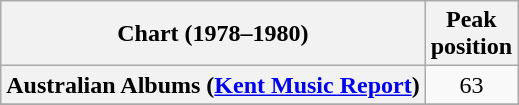<table class="wikitable sortable plainrowheaders" style="text-align:center">
<tr>
<th scope="col">Chart (1978–1980)</th>
<th scope="col">Peak<br> position</th>
</tr>
<tr>
<th scope="row">Australian Albums (<a href='#'>Kent Music Report</a>)</th>
<td>63</td>
</tr>
<tr>
</tr>
</table>
